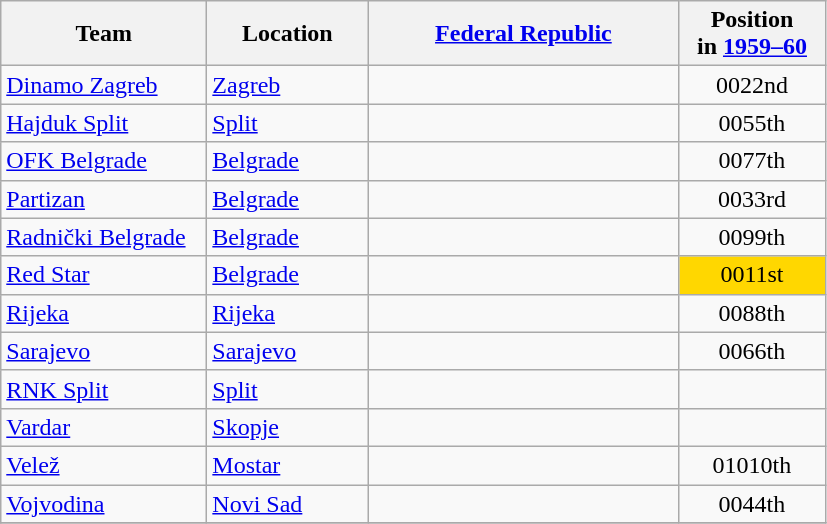<table class="wikitable sortable" style="text-align: left;">
<tr>
<th width="130">Team</th>
<th width="100">Location</th>
<th width="200"><a href='#'>Federal Republic</a></th>
<th width="90">Position<br>in <a href='#'>1959–60</a></th>
</tr>
<tr>
<td><a href='#'>Dinamo Zagreb</a></td>
<td><a href='#'>Zagreb</a></td>
<td></td>
<td style="text-align:center;"><span>002</span>2nd</td>
</tr>
<tr>
<td><a href='#'>Hajduk Split</a></td>
<td><a href='#'>Split</a></td>
<td></td>
<td style="text-align:center;"><span>005</span>5th</td>
</tr>
<tr>
<td><a href='#'>OFK Belgrade</a></td>
<td><a href='#'>Belgrade</a></td>
<td></td>
<td style="text-align:center;"><span>007</span>7th</td>
</tr>
<tr>
<td><a href='#'>Partizan</a></td>
<td><a href='#'>Belgrade</a></td>
<td></td>
<td style="text-align:center;"><span>003</span>3rd</td>
</tr>
<tr>
<td><a href='#'>Radnički Belgrade</a></td>
<td><a href='#'>Belgrade</a></td>
<td></td>
<td style="text-align:center;"><span>009</span>9th</td>
</tr>
<tr>
<td><a href='#'>Red Star</a></td>
<td><a href='#'>Belgrade</a></td>
<td></td>
<td style="text-align:center;" bgcolor="gold"><span>001</span>1st</td>
</tr>
<tr>
<td><a href='#'>Rijeka</a></td>
<td><a href='#'>Rijeka</a></td>
<td></td>
<td style="text-align:center;"><span>008</span>8th</td>
</tr>
<tr>
<td><a href='#'>Sarajevo</a></td>
<td><a href='#'>Sarajevo</a></td>
<td></td>
<td style="text-align:center;"><span>006</span>6th</td>
</tr>
<tr>
<td><a href='#'>RNK Split</a></td>
<td><a href='#'>Split</a></td>
<td></td>
<td></td>
</tr>
<tr>
<td><a href='#'>Vardar</a></td>
<td><a href='#'>Skopje</a></td>
<td></td>
<td></td>
</tr>
<tr>
<td><a href='#'>Velež</a></td>
<td><a href='#'>Mostar</a></td>
<td></td>
<td style="text-align:center;"><span>010</span>10th</td>
</tr>
<tr>
<td><a href='#'>Vojvodina</a></td>
<td><a href='#'>Novi Sad</a></td>
<td></td>
<td style="text-align:center;"><span>004</span>4th</td>
</tr>
<tr>
</tr>
</table>
